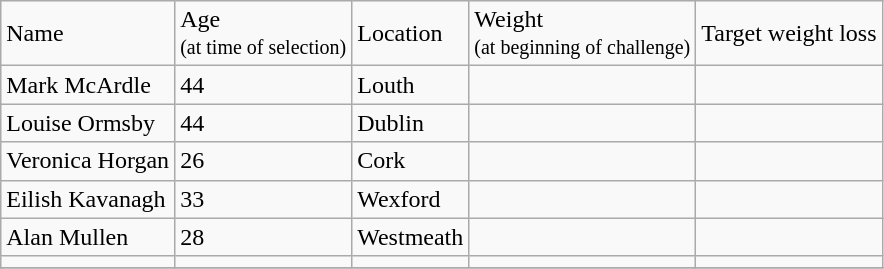<table class="wikitable">
<tr>
<td>Name</td>
<td>Age <br> <small>(at time of selection)</small></td>
<td>Location</td>
<td>Weight <br> <small>(at beginning of challenge)</small></td>
<td>Target weight loss</td>
</tr>
<tr>
<td>Mark McArdle </td>
<td>44</td>
<td>Louth</td>
<td></td>
<td></td>
</tr>
<tr>
<td>Louise Ormsby</td>
<td>44</td>
<td>Dublin</td>
<td></td>
<td></td>
</tr>
<tr>
<td>Veronica Horgan</td>
<td>26</td>
<td>Cork</td>
<td></td>
<td></td>
</tr>
<tr>
<td>Eilish Kavanagh</td>
<td>33</td>
<td>Wexford</td>
<td></td>
<td></td>
</tr>
<tr>
<td>Alan Mullen</td>
<td>28</td>
<td>Westmeath</td>
<td></td>
<td></td>
</tr>
<tr>
<td></td>
<td></td>
<td></td>
<td></td>
<td></td>
</tr>
<tr>
</tr>
</table>
